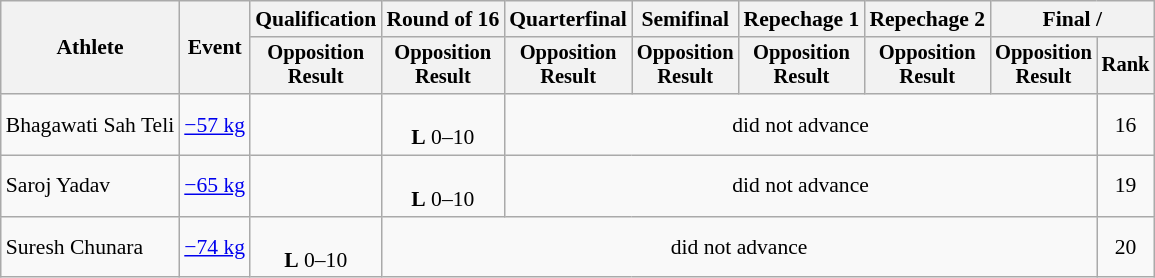<table class=wikitable style=font-size:90%;text-align:center>
<tr>
<th rowspan="2">Athlete</th>
<th rowspan="2">Event</th>
<th>Qualification</th>
<th>Round of 16</th>
<th>Quarterfinal</th>
<th>Semifinal</th>
<th>Repechage 1</th>
<th>Repechage 2</th>
<th colspan=2>Final / </th>
</tr>
<tr style="font-size: 95%">
<th>Opposition<br>Result</th>
<th>Opposition<br>Result</th>
<th>Opposition<br>Result</th>
<th>Opposition<br>Result</th>
<th>Opposition<br>Result</th>
<th>Opposition<br>Result</th>
<th>Opposition<br>Result</th>
<th>Rank</th>
</tr>
<tr>
<td align=left>Bhagawati Sah Teli</td>
<td align=left><a href='#'>−57 kg</a></td>
<td></td>
<td><br><strong>L</strong> 0–10</td>
<td colspan=5>did not advance</td>
<td>16</td>
</tr>
<tr>
<td align=left>Saroj Yadav</td>
<td align=left><a href='#'>−65 kg</a></td>
<td></td>
<td><br><strong>L</strong> 0–10</td>
<td colspan=5>did not advance</td>
<td>19</td>
</tr>
<tr>
<td align=left>Suresh Chunara</td>
<td align=left><a href='#'>−74 kg</a></td>
<td><br><strong>L</strong> 0–10</td>
<td colspan=6>did not advance</td>
<td>20</td>
</tr>
</table>
